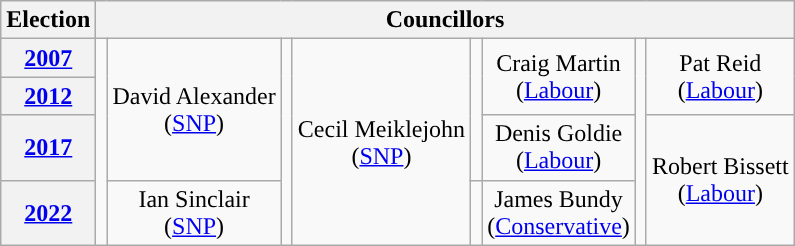<table class="wikitable" style="text-align:center">
<tr>
<th>Election</th>
<th colspan=8>Councillors</th>
</tr>
<tr>
<th><a href='#'>2007</a></th>
<td rowspan=4; style="background-color: "></td>
<td rowspan=3>David Alexander<br>(<a href='#'>SNP</a>)</td>
<td rowspan=4; style="background-color: "></td>
<td rowspan=4>Cecil Meiklejohn<br>(<a href='#'>SNP</a>)</td>
<td rowspan=3; style="background-color: "></td>
<td rowspan=2>Craig Martin<br>(<a href='#'>Labour</a>)</td>
<td rowspan=4; style="background-color: "></td>
<td rowspan=2>Pat Reid<br>(<a href='#'>Labour</a>)</td>
</tr>
<tr>
<th><a href='#'>2012</a></th>
</tr>
<tr>
<th><a href='#'>2017</a></th>
<td rowspan=1>Denis Goldie<br>(<a href='#'>Labour</a>)</td>
<td rowspan=2>Robert Bissett<br>(<a href='#'>Labour</a>)</td>
</tr>
<tr>
<th><a href='#'>2022</a></th>
<td rowspan=1>Ian Sinclair<br>(<a href='#'>SNP</a>)</td>
<td rowspan=1; style="background-color: "></td>
<td rowspan=1>James Bundy<br>(<a href='#'>Conservative</a>)</td>
</tr>
</table>
